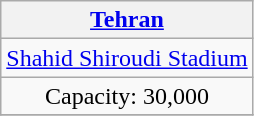<table class="wikitable" style="text-align:center">
<tr>
<th><a href='#'>Tehran</a></th>
</tr>
<tr>
<td><a href='#'>Shahid Shiroudi Stadium</a></td>
</tr>
<tr>
<td>Capacity: 30,000</td>
</tr>
<tr>
</tr>
</table>
